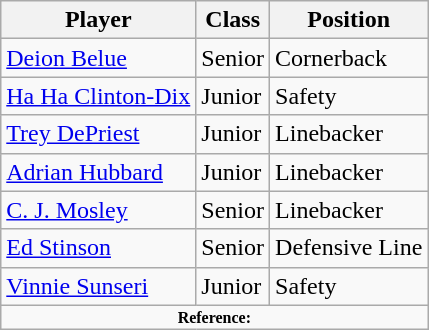<table class="wikitable" border="1">
<tr ;>
<th>Player</th>
<th>Class</th>
<th>Position</th>
</tr>
<tr>
<td><a href='#'>Deion Belue</a></td>
<td>Senior</td>
<td>Cornerback</td>
</tr>
<tr>
<td><a href='#'>Ha Ha Clinton-Dix</a></td>
<td>Junior</td>
<td>Safety</td>
</tr>
<tr>
<td><a href='#'>Trey DePriest</a></td>
<td>Junior</td>
<td>Linebacker</td>
</tr>
<tr>
<td><a href='#'>Adrian Hubbard</a></td>
<td>Junior</td>
<td>Linebacker</td>
</tr>
<tr>
<td><a href='#'>C. J. Mosley</a></td>
<td>Senior</td>
<td>Linebacker</td>
</tr>
<tr>
<td><a href='#'>Ed Stinson</a></td>
<td>Senior</td>
<td>Defensive Line</td>
</tr>
<tr>
<td><a href='#'>Vinnie Sunseri</a></td>
<td>Junior</td>
<td>Safety</td>
</tr>
<tr>
<td colspan="3" style="font-size: 8pt" align="center"><strong>Reference:</strong></td>
</tr>
</table>
